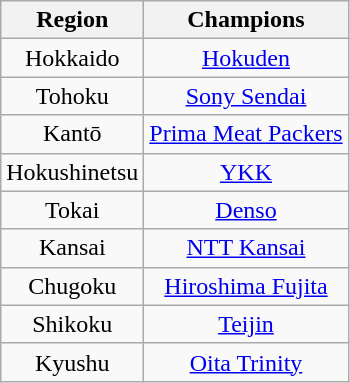<table class="wikitable" style="text-align:center;">
<tr>
<th>Region</th>
<th>Champions</th>
</tr>
<tr>
<td>Hokkaido</td>
<td><a href='#'>Hokuden</a></td>
</tr>
<tr>
<td>Tohoku</td>
<td><a href='#'>Sony Sendai</a></td>
</tr>
<tr>
<td>Kantō</td>
<td><a href='#'>Prima Meat Packers</a></td>
</tr>
<tr>
<td>Hokushinetsu</td>
<td><a href='#'>YKK</a></td>
</tr>
<tr>
<td>Tokai</td>
<td><a href='#'>Denso</a></td>
</tr>
<tr>
<td>Kansai</td>
<td><a href='#'>NTT Kansai</a></td>
</tr>
<tr>
<td>Chugoku</td>
<td><a href='#'>Hiroshima Fujita</a></td>
</tr>
<tr>
<td>Shikoku</td>
<td><a href='#'>Teijin</a></td>
</tr>
<tr>
<td>Kyushu</td>
<td><a href='#'>Oita Trinity</a></td>
</tr>
</table>
